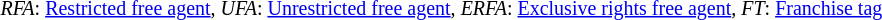<table>
<tr>
<td colspan="5"><small><em>RFA</em>: <a href='#'>Restricted free agent</a>, <em>UFA</em>: <a href='#'>Unrestricted free agent</a>, <em>ERFA</em>: <a href='#'>Exclusive rights free agent</a>, <em>FT</em>: <a href='#'>Franchise tag</a></small></td>
</tr>
</table>
